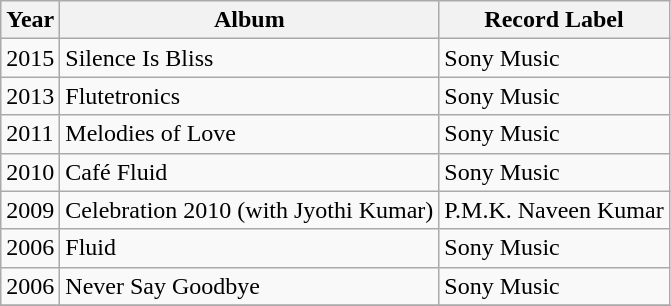<table class="wikitable">
<tr>
<th>Year</th>
<th>Album</th>
<th>Record Label</th>
</tr>
<tr>
<td>2015</td>
<td>Silence Is Bliss</td>
<td>Sony Music</td>
</tr>
<tr>
<td>2013</td>
<td>Flutetronics</td>
<td>Sony Music</td>
</tr>
<tr>
<td>2011</td>
<td>Melodies of Love</td>
<td>Sony Music</td>
</tr>
<tr>
<td>2010</td>
<td>Café Fluid</td>
<td>Sony Music</td>
</tr>
<tr>
<td>2009</td>
<td>Celebration 2010 (with Jyothi Kumar)</td>
<td>P.M.K. Naveen Kumar</td>
</tr>
<tr>
<td>2006</td>
<td>Fluid</td>
<td>Sony Music</td>
</tr>
<tr>
<td>2006</td>
<td>Never Say Goodbye</td>
<td>Sony Music</td>
</tr>
<tr>
</tr>
</table>
